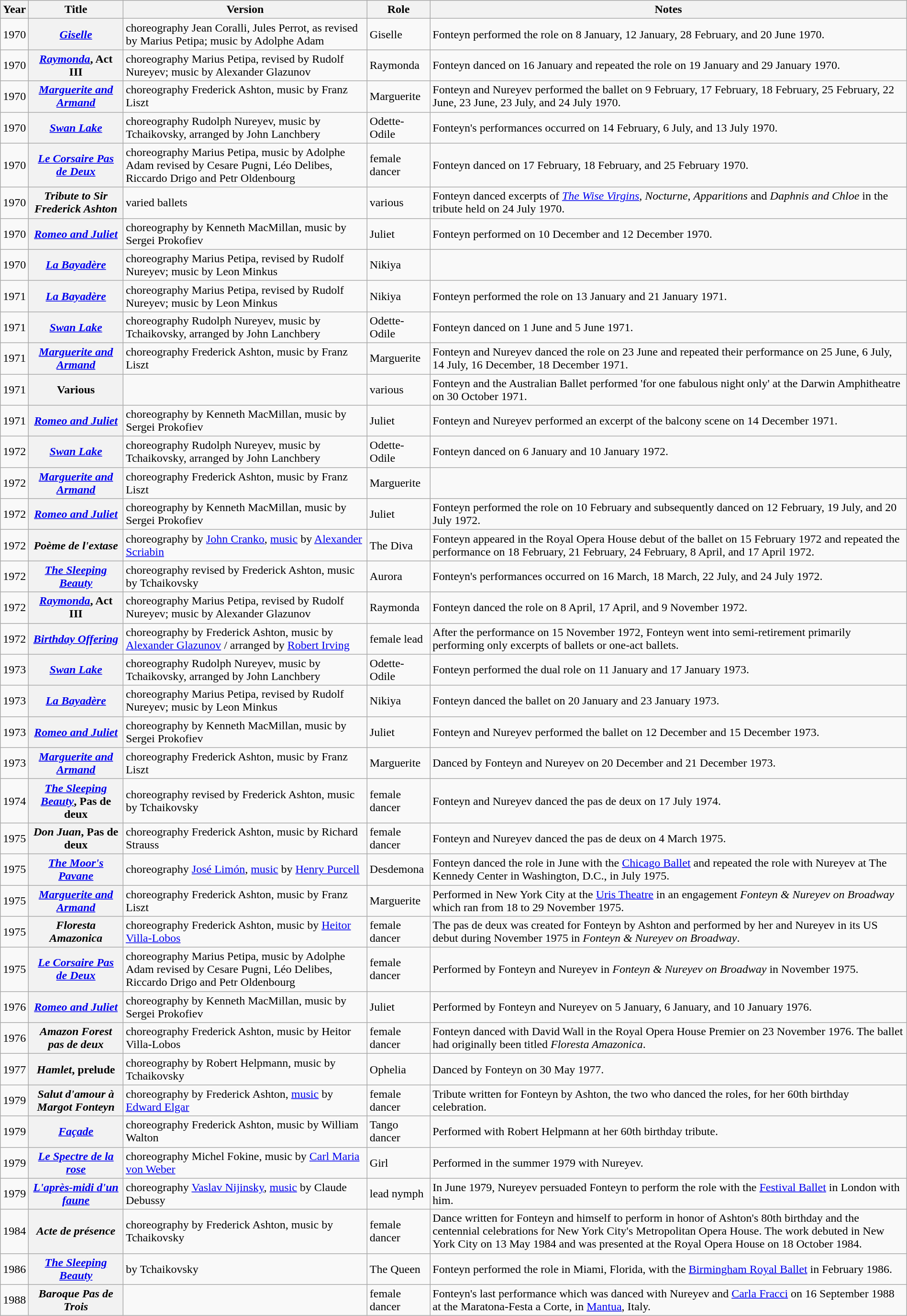<table class="wikitable plainrowheaders sortable" style="margin-right: 0;">
<tr>
<th scope="col">Year</th>
<th scope="col">Title</th>
<th scope="col">Version</th>
<th scope="col">Role</th>
<th scope="col" class="unsortable">Notes</th>
</tr>
<tr>
<td>1970</td>
<th scope="row"><em><a href='#'>Giselle</a></em></th>
<td>choreography Jean Coralli, Jules Perrot, as revised by Marius Petipa; music by Adolphe Adam</td>
<td>Giselle</td>
<td>Fonteyn performed the role on 8 January, 12 January, 28 February, and 20 June 1970.</td>
</tr>
<tr>
<td>1970</td>
<th scope="row"><em><a href='#'>Raymonda</a></em>, Act III</th>
<td>choreography Marius Petipa, revised by Rudolf Nureyev; music by Alexander Glazunov</td>
<td>Raymonda</td>
<td>Fonteyn danced on 16 January and repeated the role on 19 January and 29 January 1970.</td>
</tr>
<tr>
<td>1970</td>
<th scope="row"><em><a href='#'>Marguerite and Armand</a></em></th>
<td>choreography Frederick Ashton, music by Franz Liszt</td>
<td>Marguerite</td>
<td>Fonteyn and Nureyev performed the ballet on 9 February, 17 February, 18 February, 25 February, 22 June, 23 June, 23 July, and 24 July 1970.</td>
</tr>
<tr>
<td>1970</td>
<th scope="row"><em><a href='#'>Swan Lake</a></em></th>
<td>choreography Rudolph Nureyev, music by Tchaikovsky, arranged by John Lanchbery</td>
<td>Odette-Odile</td>
<td>Fonteyn's performances occurred on 14 February, 6 July, and 13 July 1970.</td>
</tr>
<tr>
<td>1970</td>
<th scope="row"><em><a href='#'>Le Corsaire Pas de Deux</a></em></th>
<td>choreography Marius Petipa, music by Adolphe Adam revised by Cesare Pugni, Léo Delibes, Riccardo Drigo and Petr Oldenbourg</td>
<td>female dancer</td>
<td>Fonteyn danced on 17 February, 18 February, and 25 February 1970.</td>
</tr>
<tr>
<td>1970</td>
<th scope="row"><em>Tribute to Sir Frederick Ashton</em></th>
<td>varied ballets</td>
<td>various</td>
<td>Fonteyn danced excerpts of <em><a href='#'>The Wise Virgins</a></em>, <em>Nocturne</em>, <em>Apparitions</em> and <em>Daphnis and Chloe</em> in the tribute held on 24 July 1970.</td>
</tr>
<tr>
<td>1970</td>
<th scope="row"><em><a href='#'>Romeo and Juliet</a></em></th>
<td>choreography by Kenneth MacMillan, music by Sergei Prokofiev</td>
<td>Juliet</td>
<td>Fonteyn performed on 10 December and 12 December 1970.</td>
</tr>
<tr>
<td>1970</td>
<th scope="row"><em><a href='#'>La Bayadère</a></em></th>
<td>choreography Marius Petipa, revised by Rudolf Nureyev; music by Leon Minkus</td>
<td>Nikiya</td>
<td></td>
</tr>
<tr>
<td>1971</td>
<th scope="row"><em><a href='#'>La Bayadère</a></em></th>
<td>choreography Marius Petipa, revised by Rudolf Nureyev; music by Leon Minkus</td>
<td>Nikiya</td>
<td>Fonteyn performed the role on 13 January and 21 January 1971.</td>
</tr>
<tr>
<td>1971</td>
<th scope="row"><em><a href='#'>Swan Lake</a></em></th>
<td>choreography Rudolph Nureyev, music by Tchaikovsky, arranged by John Lanchbery</td>
<td>Odette-Odile</td>
<td>Fonteyn danced on 1 June and 5 June 1971.</td>
</tr>
<tr>
<td>1971</td>
<th scope="row"><em><a href='#'>Marguerite and Armand</a></em></th>
<td>choreography Frederick Ashton, music by Franz Liszt</td>
<td>Marguerite</td>
<td>Fonteyn and Nureyev danced the role on 23 June and repeated their performance on 25 June, 6 July, 14 July, 16 December, 18 December 1971.</td>
</tr>
<tr>
<td>1971</td>
<th>Various</th>
<td></td>
<td>various</td>
<td>Fonteyn and the Australian Ballet performed 'for one fabulous night only' at the Darwin Amphitheatre on 30 October 1971.</td>
</tr>
<tr>
<td>1971</td>
<th scope="row"><em><a href='#'>Romeo and Juliet</a></em></th>
<td>choreography by Kenneth MacMillan, music by Sergei Prokofiev</td>
<td>Juliet</td>
<td>Fonteyn and Nureyev performed an excerpt of the balcony scene on 14 December 1971.</td>
</tr>
<tr>
<td>1972</td>
<th scope="row"><em><a href='#'>Swan Lake</a></em></th>
<td>choreography Rudolph Nureyev, music by Tchaikovsky, arranged by John Lanchbery</td>
<td>Odette-Odile</td>
<td>Fonteyn danced on 6 January and 10 January 1972.</td>
</tr>
<tr>
<td>1972</td>
<th scope="row"><em><a href='#'>Marguerite and Armand</a></em></th>
<td>choreography Frederick Ashton, music by Franz Liszt</td>
<td>Marguerite</td>
<td></td>
</tr>
<tr>
<td>1972</td>
<th scope="row"><em><a href='#'>Romeo and Juliet</a></em></th>
<td>choreography by Kenneth MacMillan, music by Sergei Prokofiev</td>
<td>Juliet</td>
<td>Fonteyn performed the role on 10 February and subsequently danced on 12 February, 19 July, and 20 July 1972.</td>
</tr>
<tr>
<td>1972</td>
<th scope="row"><em>Poème de l'extase</em></th>
<td>choreography by <a href='#'>John Cranko</a>, <a href='#'>music</a> by <a href='#'>Alexander Scriabin</a></td>
<td>The Diva</td>
<td>Fonteyn appeared in the Royal Opera House debut of the ballet on 15 February 1972 and repeated the performance on 18 February, 21 February, 24 February, 8 April, and 17 April 1972.</td>
</tr>
<tr>
<td>1972</td>
<th scope="row"><em><a href='#'>The Sleeping Beauty</a></em></th>
<td>choreography revised by Frederick Ashton, music by Tchaikovsky</td>
<td>Aurora</td>
<td>Fonteyn's performances occurred on 16 March, 18 March, 22 July, and 24 July 1972.</td>
</tr>
<tr>
<td>1972</td>
<th scope="row"><em><a href='#'>Raymonda</a></em>, Act III</th>
<td>choreography Marius Petipa, revised by Rudolf Nureyev; music by Alexander Glazunov</td>
<td>Raymonda</td>
<td>Fonteyn danced the role on 8 April, 17 April, and 9 November 1972.</td>
</tr>
<tr>
<td>1972</td>
<th scope="row"><em><a href='#'>Birthday Offering</a></em></th>
<td>choreography by Frederick Ashton, music by <a href='#'>Alexander Glazunov</a> / arranged by <a href='#'>Robert Irving</a></td>
<td>female lead</td>
<td>After the performance on 15 November 1972, Fonteyn went into semi-retirement primarily performing only excerpts of ballets or one-act ballets.</td>
</tr>
<tr>
<td>1973</td>
<th scope="row"><em><a href='#'>Swan Lake</a></em></th>
<td>choreography Rudolph Nureyev, music by Tchaikovsky, arranged by John Lanchbery</td>
<td>Odette-Odile</td>
<td>Fonteyn performed the dual role on 11 January and 17 January 1973.</td>
</tr>
<tr>
<td>1973</td>
<th scope="row"><em><a href='#'>La Bayadère</a></em></th>
<td>choreography Marius Petipa, revised by Rudolf Nureyev; music by Leon Minkus</td>
<td>Nikiya</td>
<td>Fonteyn danced the ballet on 20 January and 23 January 1973.</td>
</tr>
<tr>
<td>1973</td>
<th scope="row"><em><a href='#'>Romeo and Juliet</a></em></th>
<td>choreography by Kenneth MacMillan, music by Sergei Prokofiev</td>
<td>Juliet</td>
<td>Fonteyn and Nureyev performed the ballet on 12 December and 15 December 1973.</td>
</tr>
<tr>
<td>1973</td>
<th scope="row"><em><a href='#'>Marguerite and Armand</a></em></th>
<td>choreography Frederick Ashton, music by Franz Liszt</td>
<td>Marguerite</td>
<td>Danced by Fonteyn and Nureyev on 20 December and 21 December 1973.</td>
</tr>
<tr>
<td>1974</td>
<th scope="row"><em><a href='#'>The Sleeping Beauty</a></em>, Pas de deux</th>
<td>choreography revised by Frederick Ashton, music by Tchaikovsky</td>
<td>female dancer</td>
<td>Fonteyn and Nureyev danced the pas de deux on 17 July 1974.</td>
</tr>
<tr>
<td>1975</td>
<th scope="row"><em>Don Juan</em>, Pas de deux</th>
<td>choreography Frederick Ashton, music by Richard Strauss</td>
<td>female dancer</td>
<td>Fonteyn and Nureyev danced the pas de deux on 4 March 1975.</td>
</tr>
<tr>
<td>1975</td>
<th scope="row"><em><a href='#'>The Moor's Pavane</a></em></th>
<td>choreography <a href='#'>José Limón</a>, <a href='#'>music</a> by <a href='#'>Henry Purcell</a></td>
<td>Desdemona</td>
<td>Fonteyn danced the role in June with the <a href='#'>Chicago Ballet</a> and repeated the role with Nureyev at The Kennedy Center in Washington, D.C., in July 1975.</td>
</tr>
<tr>
<td>1975</td>
<th scope="row"><em><a href='#'>Marguerite and Armand</a></em></th>
<td>choreography Frederick Ashton, music by Franz Liszt</td>
<td>Marguerite</td>
<td>Performed in New York City at the <a href='#'>Uris Theatre</a> in an engagement <em>Fonteyn & Nureyev on Broadway</em> which ran from 18 to 29 November 1975.</td>
</tr>
<tr>
<td>1975</td>
<th scope="row"><em>Floresta Amazonica</em></th>
<td>choreography Frederick Ashton, music by <a href='#'>Heitor Villa-Lobos</a></td>
<td>female dancer</td>
<td>The pas de deux was created for Fonteyn by Ashton and performed by her and Nureyev in its US debut during November 1975 in <em>Fonteyn & Nureyev on Broadway</em>.</td>
</tr>
<tr>
<td>1975</td>
<th scope="row"><em><a href='#'>Le Corsaire Pas de Deux</a></em></th>
<td>choreography Marius Petipa, music by Adolphe Adam revised by Cesare Pugni, Léo Delibes, Riccardo Drigo and Petr Oldenbourg</td>
<td>female dancer</td>
<td>Performed by Fonteyn and Nureyev in <em>Fonteyn & Nureyev on Broadway</em> in November 1975.</td>
</tr>
<tr>
<td>1976</td>
<th scope="row"><em><a href='#'>Romeo and Juliet</a></em></th>
<td>choreography by Kenneth MacMillan, music by Sergei Prokofiev</td>
<td>Juliet</td>
<td>Performed by Fonteyn and Nureyev on 5 January, 6 January, and 10 January 1976.</td>
</tr>
<tr>
<td>1976</td>
<th scope="row"><em>Amazon Forest pas de deux</em></th>
<td>choreography Frederick Ashton, music by Heitor Villa-Lobos</td>
<td>female dancer</td>
<td>Fonteyn danced with David Wall in the Royal Opera House Premier on 23 November 1976. The ballet had originally been titled <em>Floresta Amazonica</em>.</td>
</tr>
<tr>
<td>1977</td>
<th scope="row"><em>Hamlet</em>, prelude</th>
<td>choreography by Robert Helpmann, music by Tchaikovsky</td>
<td>Ophelia</td>
<td>Danced by Fonteyn on 30 May 1977.</td>
</tr>
<tr>
<td>1979</td>
<th scope="row"><em>Salut d'amour à Margot Fonteyn</em></th>
<td>choreography by Frederick Ashton, <a href='#'>music</a> by <a href='#'>Edward Elgar</a></td>
<td>female dancer</td>
<td>Tribute written for Fonteyn by Ashton, the two who danced the roles, for her 60th birthday celebration.</td>
</tr>
<tr>
<td>1979</td>
<th scope="row"><em><a href='#'>Façade</a></em></th>
<td>choreography Frederick Ashton, music by William Walton</td>
<td>Tango dancer</td>
<td>Performed with Robert Helpmann at her 60th birthday tribute.</td>
</tr>
<tr>
<td>1979</td>
<th scope="row"><em><a href='#'>Le Spectre de la rose</a></em></th>
<td>choreography Michel Fokine, music by <a href='#'>Carl Maria von Weber</a></td>
<td>Girl</td>
<td>Performed in the summer 1979 with Nureyev.</td>
</tr>
<tr>
<td>1979</td>
<th scope="row"><em><a href='#'>L'après-midi d'un faune</a></em></th>
<td>choreography <a href='#'>Vaslav Nijinsky</a>, <a href='#'>music</a> by Claude Debussy</td>
<td>lead nymph</td>
<td>In June 1979, Nureyev persuaded Fonteyn to perform the role with the <a href='#'>Festival Ballet</a> in London with him.</td>
</tr>
<tr>
<td>1984</td>
<th scope="row"><em>Acte de présence</em></th>
<td>choreography by Frederick Ashton, music by Tchaikovsky</td>
<td>female dancer</td>
<td>Dance written for Fonteyn and himself to perform in honor of Ashton's 80th birthday and the centennial celebrations for New York City's Metropolitan Opera House. The work debuted in New York City on 13 May 1984 and was presented at the Royal Opera House on 18 October 1984.</td>
</tr>
<tr>
<td>1986</td>
<th scope="row"><em><a href='#'>The Sleeping Beauty</a></em></th>
<td>by Tchaikovsky</td>
<td>The Queen</td>
<td>Fonteyn performed the role in Miami, Florida, with the <a href='#'>Birmingham Royal Ballet</a> in February 1986.</td>
</tr>
<tr>
<td>1988</td>
<th scope="row"><em>Baroque Pas de Trois</em></th>
<td></td>
<td>female dancer</td>
<td>Fonteyn's last performance which was danced with Nureyev and <a href='#'>Carla Fracci</a> on 16 September 1988 at the Maratona-Festa a Corte, in <a href='#'>Mantua</a>, Italy.</td>
</tr>
</table>
